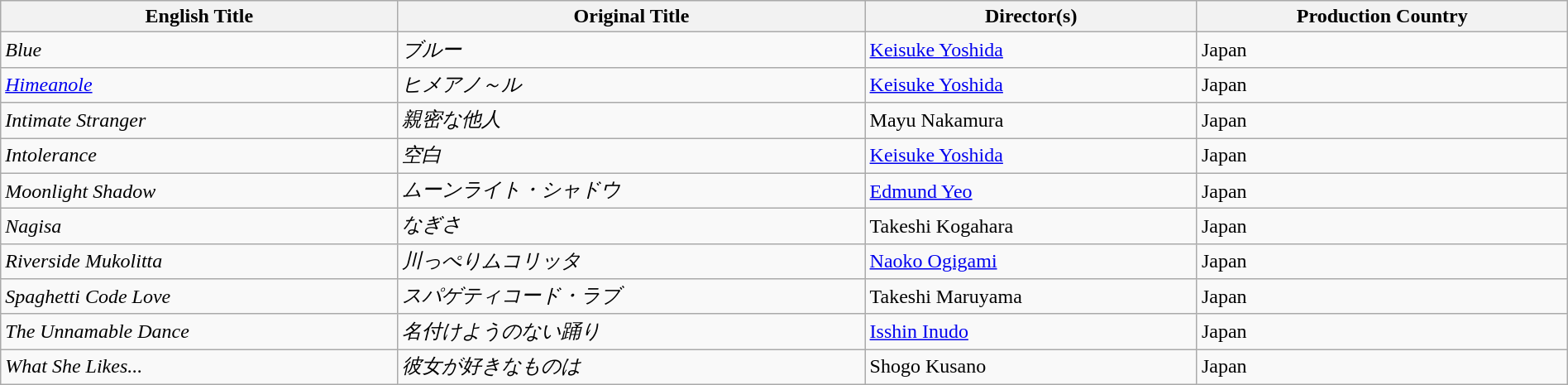<table class="sortable wikitable" style="width:100%; margin-bottom:4px">
<tr>
<th>English Title</th>
<th>Original Title</th>
<th>Director(s)</th>
<th>Production Country</th>
</tr>
<tr>
<td><em>Blue</em></td>
<td><em>ブルー</em></td>
<td><a href='#'>Keisuke Yoshida</a></td>
<td>Japan</td>
</tr>
<tr>
<td><em><a href='#'>Himeanole</a></em></td>
<td><em>ヒメアノ～ル</em></td>
<td><a href='#'>Keisuke Yoshida</a></td>
<td>Japan</td>
</tr>
<tr>
<td><em>Intimate Stranger</em></td>
<td><em>親密な他人</em></td>
<td>Mayu Nakamura</td>
<td>Japan</td>
</tr>
<tr>
<td><em>Intolerance</em></td>
<td><em>空白</em></td>
<td><a href='#'>Keisuke Yoshida</a></td>
<td>Japan</td>
</tr>
<tr>
<td><em>Moonlight Shadow</em></td>
<td><em>ムーンライト・シャドウ</em></td>
<td><a href='#'>Edmund Yeo</a></td>
<td>Japan</td>
</tr>
<tr>
<td><em>Nagisa</em></td>
<td><em>なぎさ</em></td>
<td>Takeshi Kogahara</td>
<td>Japan</td>
</tr>
<tr>
<td><em>Riverside Mukolitta</em></td>
<td><em>川っぺりムコリッタ</em></td>
<td><a href='#'>Naoko Ogigami</a></td>
<td>Japan</td>
</tr>
<tr>
<td><em>Spaghetti Code Love</em></td>
<td><em>スパゲティコード・ラブ</em></td>
<td>Takeshi Maruyama</td>
<td>Japan</td>
</tr>
<tr>
<td><em>The Unnamable Dance</em></td>
<td><em>名付けようのない踊り</em></td>
<td><a href='#'>Isshin Inudo</a></td>
<td>Japan</td>
</tr>
<tr>
<td><em>What She Likes...</em></td>
<td><em>彼女が好きなものは</em></td>
<td>Shogo Kusano</td>
<td>Japan</td>
</tr>
</table>
